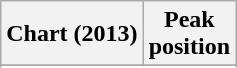<table class="wikitable sortable">
<tr>
<th>Chart (2013)</th>
<th>Peak<br>position</th>
</tr>
<tr>
</tr>
<tr>
</tr>
</table>
